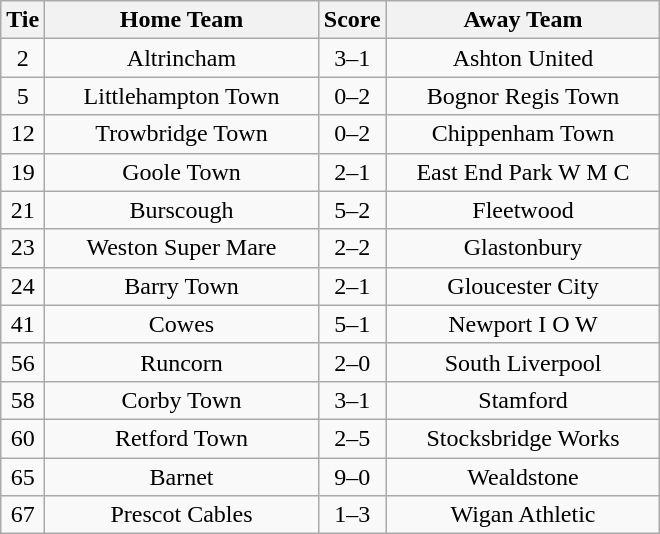<table class="wikitable" style="text-align:center;">
<tr>
<th width=20>Tie</th>
<th width=175>Home Team</th>
<th width=20>Score</th>
<th width=175>Away Team</th>
</tr>
<tr>
<td>2</td>
<td>Altrincham</td>
<td>3–1</td>
<td>Ashton United</td>
</tr>
<tr>
<td>5</td>
<td>Littlehampton Town</td>
<td>0–2</td>
<td>Bognor Regis Town</td>
</tr>
<tr>
<td>12</td>
<td>Trowbridge Town</td>
<td>0–2</td>
<td>Chippenham Town</td>
</tr>
<tr>
<td>19</td>
<td>Goole Town</td>
<td>2–1</td>
<td>East End Park W M C</td>
</tr>
<tr>
<td>21</td>
<td>Burscough</td>
<td>5–2</td>
<td>Fleetwood</td>
</tr>
<tr>
<td>23</td>
<td>Weston Super Mare</td>
<td>2–2</td>
<td>Glastonbury</td>
</tr>
<tr>
<td>24</td>
<td>Barry Town</td>
<td>2–1</td>
<td>Gloucester City</td>
</tr>
<tr>
<td>41</td>
<td>Cowes</td>
<td>5–1</td>
<td>Newport I O W</td>
</tr>
<tr>
<td>56</td>
<td>Runcorn</td>
<td>2–0</td>
<td>South Liverpool</td>
</tr>
<tr>
<td>58</td>
<td>Corby Town</td>
<td>3–1</td>
<td>Stamford</td>
</tr>
<tr>
<td>60</td>
<td>Retford Town</td>
<td>2–5</td>
<td>Stocksbridge Works</td>
</tr>
<tr>
<td>65</td>
<td>Barnet</td>
<td>9–0</td>
<td>Wealdstone</td>
</tr>
<tr>
<td>67</td>
<td>Prescot Cables</td>
<td>1–3</td>
<td>Wigan Athletic</td>
</tr>
</table>
